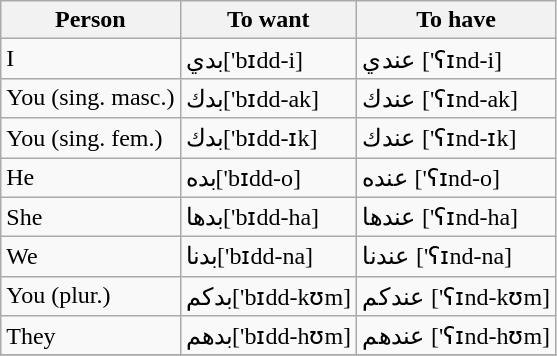<table class = "wikitable">
<tr>
<th>Person</th>
<th>To want</th>
<th>To have</th>
</tr>
<tr>
<td>I</td>
<td>بدي['bɪdd-i]</td>
<td>عندي ['ʕɪnd-i]</td>
</tr>
<tr>
<td>You (sing. masc.)</td>
<td>بدك['bɪdd-ak]</td>
<td>عندك ['ʕɪnd-ak]</td>
</tr>
<tr>
<td>You (sing. fem.)</td>
<td>بدك['bɪdd-ɪk]</td>
<td>عندك ['ʕɪnd-ɪk]</td>
</tr>
<tr>
<td>He</td>
<td>بده['bɪdd-o]</td>
<td>عنده ['ʕɪnd-o]</td>
</tr>
<tr>
<td>She</td>
<td>بدها['bɪdd-ha]</td>
<td>عندها ['ʕɪnd-ha]</td>
</tr>
<tr>
<td>We</td>
<td>بدنا['bɪdd-na]</td>
<td>عندنا ['ʕɪnd-na]</td>
</tr>
<tr>
<td>You (plur.)</td>
<td>بدكم['bɪdd-kʊm]</td>
<td>عندكم ['ʕɪnd-kʊm]</td>
</tr>
<tr>
<td>They</td>
<td>بدهم['bɪdd-hʊm]</td>
<td>عندهم ['ʕɪnd-hʊm]</td>
</tr>
<tr>
</tr>
</table>
